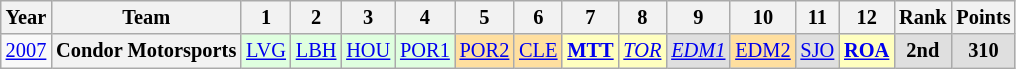<table class="wikitable" style="text-align:center; font-size:85%">
<tr>
<th>Year</th>
<th>Team</th>
<th>1</th>
<th>2</th>
<th>3</th>
<th>4</th>
<th>5</th>
<th>6</th>
<th>7</th>
<th>8</th>
<th>9</th>
<th>10</th>
<th>11</th>
<th>12</th>
<th>Rank</th>
<th>Points</th>
</tr>
<tr>
<td><a href='#'>2007</a></td>
<th nowrap>Condor Motorsports</th>
<td style="background:#DFFFDF;"><a href='#'>LVG</a><br></td>
<td style="background:#DFFFDF;"><a href='#'>LBH</a><br></td>
<td style="background:#DFFFDF;"><a href='#'>HOU</a><br></td>
<td style="background:#DFFFDF;"><a href='#'>POR1</a><br></td>
<td style="background:#FFDF9F;"><a href='#'>POR2</a><br></td>
<td style="background:#FFDF9F;"><a href='#'>CLE</a><br></td>
<td style="background:#FFFFBF;"><strong><a href='#'>MTT</a></strong><br></td>
<td style="background:#FFFFBF;"><em><a href='#'>TOR</a></em><br></td>
<td style="background:#DFDFDF;"><em><a href='#'>EDM1</a></em><br></td>
<td style="background:#FFDF9F;"><a href='#'>EDM2</a><br></td>
<td style="background:#DFDFDF;"><a href='#'>SJO</a><br></td>
<td style="background:#FFFFBF;"><strong><a href='#'>ROA</a></strong><br></td>
<td style="background:#DFDFDF;"><strong>2nd</strong></td>
<td style="background:#DFDFDF;"><strong>310</strong></td>
</tr>
</table>
